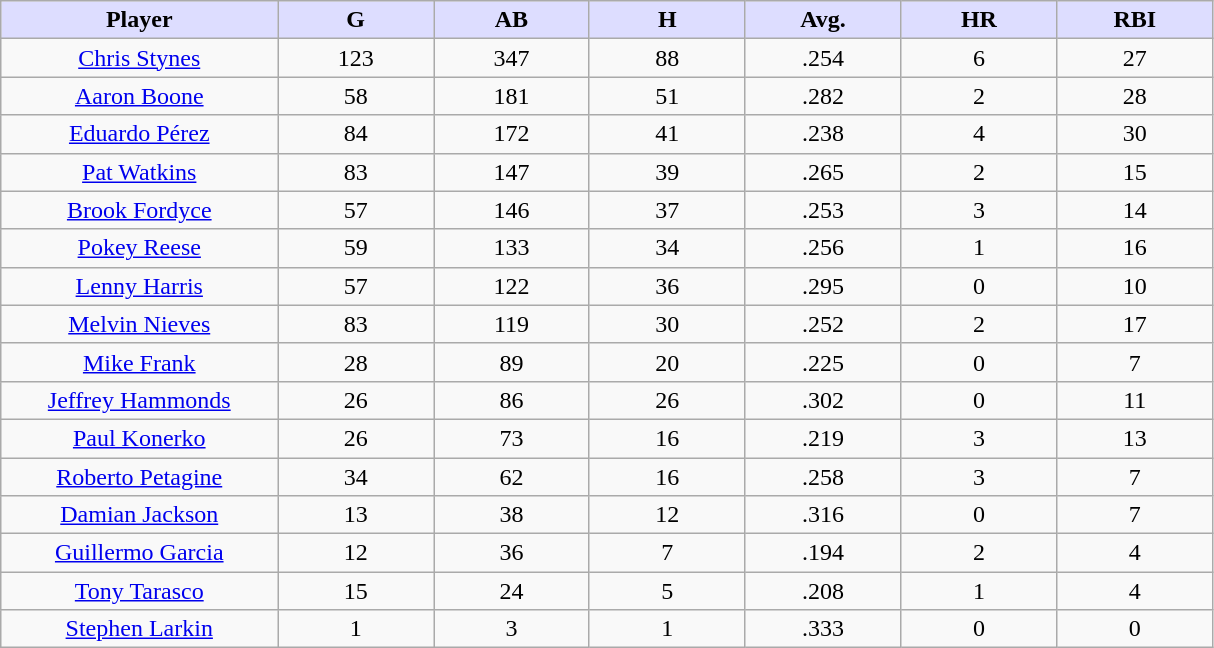<table class="wikitable sortable">
<tr>
<th style="background:#ddf; width:16%;">Player</th>
<th style="background:#ddf; width:9%;">G</th>
<th style="background:#ddf; width:9%;">AB</th>
<th style="background:#ddf; width:9%;">H</th>
<th style="background:#ddf; width:9%;">Avg.</th>
<th style="background:#ddf; width:9%;">HR</th>
<th style="background:#ddf; width:9%;">RBI</th>
</tr>
<tr align=center>
<td><a href='#'>Chris Stynes</a></td>
<td>123</td>
<td>347</td>
<td>88</td>
<td>.254</td>
<td>6</td>
<td>27</td>
</tr>
<tr align=center>
<td><a href='#'>Aaron Boone</a></td>
<td>58</td>
<td>181</td>
<td>51</td>
<td>.282</td>
<td>2</td>
<td>28</td>
</tr>
<tr align=center>
<td><a href='#'>Eduardo Pérez</a></td>
<td>84</td>
<td>172</td>
<td>41</td>
<td>.238</td>
<td>4</td>
<td>30</td>
</tr>
<tr align=center>
<td><a href='#'>Pat Watkins</a></td>
<td>83</td>
<td>147</td>
<td>39</td>
<td>.265</td>
<td>2</td>
<td>15</td>
</tr>
<tr align=center>
<td><a href='#'>Brook Fordyce</a></td>
<td>57</td>
<td>146</td>
<td>37</td>
<td>.253</td>
<td>3</td>
<td>14</td>
</tr>
<tr align=center>
<td><a href='#'>Pokey Reese</a></td>
<td>59</td>
<td>133</td>
<td>34</td>
<td>.256</td>
<td>1</td>
<td>16</td>
</tr>
<tr align=center>
<td><a href='#'>Lenny Harris</a></td>
<td>57</td>
<td>122</td>
<td>36</td>
<td>.295</td>
<td>0</td>
<td>10</td>
</tr>
<tr align=center>
<td><a href='#'>Melvin Nieves</a></td>
<td>83</td>
<td>119</td>
<td>30</td>
<td>.252</td>
<td>2</td>
<td>17</td>
</tr>
<tr align=center>
<td><a href='#'>Mike Frank</a></td>
<td>28</td>
<td>89</td>
<td>20</td>
<td>.225</td>
<td>0</td>
<td>7</td>
</tr>
<tr align=center>
<td><a href='#'>Jeffrey Hammonds</a></td>
<td>26</td>
<td>86</td>
<td>26</td>
<td>.302</td>
<td>0</td>
<td>11</td>
</tr>
<tr align=center>
<td><a href='#'>Paul Konerko</a></td>
<td>26</td>
<td>73</td>
<td>16</td>
<td>.219</td>
<td>3</td>
<td>13</td>
</tr>
<tr align=center>
<td><a href='#'>Roberto Petagine</a></td>
<td>34</td>
<td>62</td>
<td>16</td>
<td>.258</td>
<td>3</td>
<td>7</td>
</tr>
<tr align=center>
<td><a href='#'>Damian Jackson</a></td>
<td>13</td>
<td>38</td>
<td>12</td>
<td>.316</td>
<td>0</td>
<td>7</td>
</tr>
<tr align=center>
<td><a href='#'>Guillermo Garcia</a></td>
<td>12</td>
<td>36</td>
<td>7</td>
<td>.194</td>
<td>2</td>
<td>4</td>
</tr>
<tr align=center>
<td><a href='#'>Tony Tarasco</a></td>
<td>15</td>
<td>24</td>
<td>5</td>
<td>.208</td>
<td>1</td>
<td>4</td>
</tr>
<tr align=center>
<td><a href='#'>Stephen Larkin</a></td>
<td>1</td>
<td>3</td>
<td>1</td>
<td>.333</td>
<td>0</td>
<td>0</td>
</tr>
</table>
